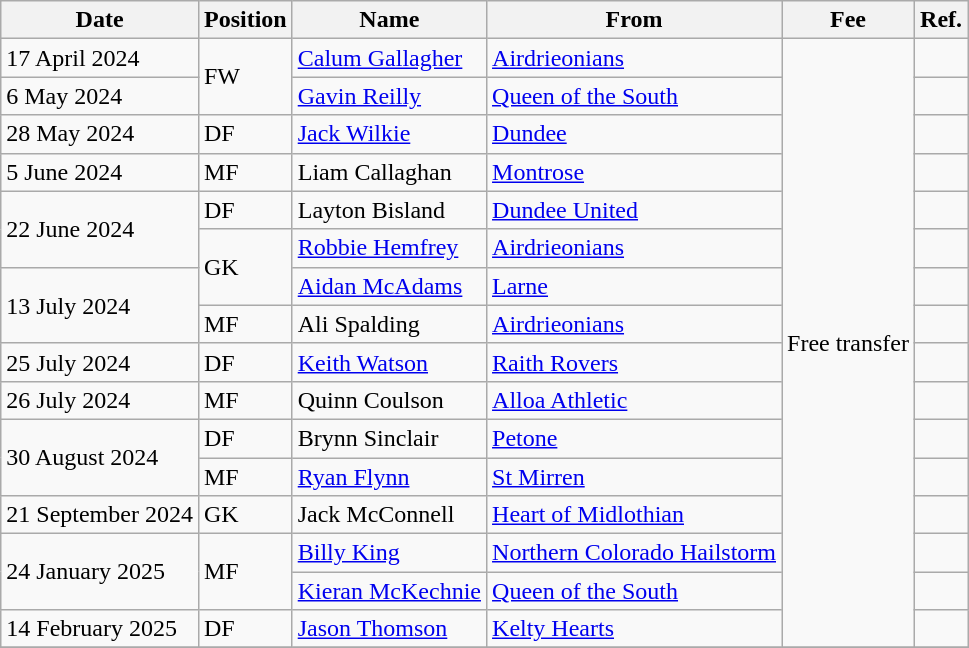<table class="wikitable">
<tr>
<th>Date</th>
<th>Position</th>
<th>Name</th>
<th>From</th>
<th>Fee</th>
<th>Ref.</th>
</tr>
<tr>
<td>17 April 2024</td>
<td rowspan="2">FW</td>
<td><a href='#'>Calum Gallagher</a></td>
<td><a href='#'>Airdrieonians</a></td>
<td rowspan="16">Free transfer</td>
<td></td>
</tr>
<tr>
<td>6 May 2024</td>
<td><a href='#'>Gavin Reilly</a></td>
<td><a href='#'>Queen of the South</a></td>
<td></td>
</tr>
<tr>
<td>28 May 2024</td>
<td>DF</td>
<td><a href='#'>Jack Wilkie</a></td>
<td><a href='#'>Dundee</a></td>
<td></td>
</tr>
<tr>
<td>5 June 2024</td>
<td>MF</td>
<td>Liam Callaghan</td>
<td><a href='#'>Montrose</a></td>
<td></td>
</tr>
<tr>
<td rowspan=2>22 June 2024</td>
<td>DF</td>
<td>Layton Bisland</td>
<td><a href='#'>Dundee United</a></td>
<td></td>
</tr>
<tr>
<td rowspan="2">GK</td>
<td><a href='#'>Robbie Hemfrey</a></td>
<td><a href='#'>Airdrieonians</a></td>
<td></td>
</tr>
<tr>
<td rowspan="2">13 July 2024</td>
<td><a href='#'>Aidan McAdams</a></td>
<td> <a href='#'>Larne</a></td>
<td></td>
</tr>
<tr>
<td>MF</td>
<td>Ali Spalding</td>
<td><a href='#'>Airdrieonians</a></td>
<td></td>
</tr>
<tr>
<td>25 July 2024</td>
<td>DF</td>
<td><a href='#'>Keith Watson</a></td>
<td><a href='#'>Raith Rovers</a></td>
<td></td>
</tr>
<tr>
<td>26 July 2024</td>
<td>MF</td>
<td>Quinn Coulson</td>
<td><a href='#'>Alloa Athletic</a></td>
<td></td>
</tr>
<tr>
<td rowspan=2>30 August 2024</td>
<td>DF</td>
<td> Brynn Sinclair</td>
<td> <a href='#'>Petone</a></td>
<td></td>
</tr>
<tr>
<td>MF</td>
<td><a href='#'>Ryan Flynn</a></td>
<td><a href='#'>St Mirren</a></td>
<td></td>
</tr>
<tr>
<td>21 September 2024</td>
<td>GK</td>
<td>Jack McConnell</td>
<td><a href='#'>Heart of Midlothian</a></td>
<td></td>
</tr>
<tr>
<td rowspan=2>24 January 2025</td>
<td rowspan=2>MF</td>
<td><a href='#'>Billy King</a></td>
<td> <a href='#'>Northern Colorado Hailstorm</a></td>
<td></td>
</tr>
<tr>
<td><a href='#'>Kieran McKechnie</a></td>
<td><a href='#'>Queen of the South</a></td>
<td></td>
</tr>
<tr>
<td>14 February 2025</td>
<td>DF</td>
<td><a href='#'>Jason Thomson</a></td>
<td><a href='#'>Kelty Hearts</a></td>
<td></td>
</tr>
<tr>
</tr>
</table>
